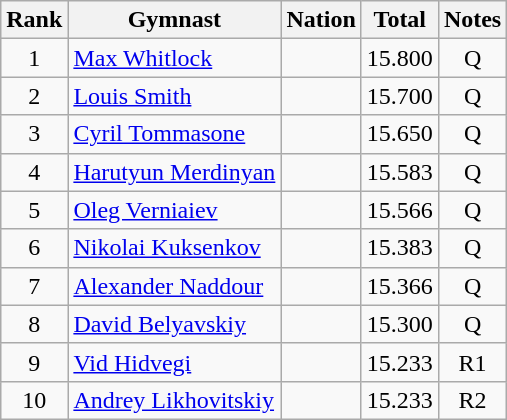<table class="wikitable sortable" style="text-align:center">
<tr>
<th>Rank</th>
<th>Gymnast</th>
<th>Nation</th>
<th>Total</th>
<th>Notes</th>
</tr>
<tr>
<td>1</td>
<td align=left><a href='#'>Max Whitlock</a></td>
<td align=left></td>
<td>15.800</td>
<td>Q</td>
</tr>
<tr>
<td>2</td>
<td align=left><a href='#'>Louis Smith</a></td>
<td align=left></td>
<td>15.700</td>
<td>Q</td>
</tr>
<tr>
<td>3</td>
<td align=left><a href='#'>Cyril Tommasone</a></td>
<td align=left></td>
<td>15.650</td>
<td>Q</td>
</tr>
<tr>
<td>4</td>
<td align=left><a href='#'>Harutyun Merdinyan</a></td>
<td align=left></td>
<td>15.583</td>
<td>Q</td>
</tr>
<tr>
<td>5</td>
<td align=left><a href='#'>Oleg Verniaiev</a></td>
<td align=left></td>
<td>15.566</td>
<td>Q</td>
</tr>
<tr>
<td>6</td>
<td align=left><a href='#'>Nikolai Kuksenkov</a></td>
<td align=left></td>
<td>15.383</td>
<td>Q</td>
</tr>
<tr>
<td>7</td>
<td align=left><a href='#'>Alexander Naddour</a></td>
<td align=left></td>
<td>15.366</td>
<td>Q</td>
</tr>
<tr>
<td>8</td>
<td align=left><a href='#'>David Belyavskiy</a></td>
<td align=left></td>
<td>15.300</td>
<td>Q</td>
</tr>
<tr>
<td>9</td>
<td align=left><a href='#'>Vid Hidvegi</a></td>
<td align=left></td>
<td>15.233</td>
<td>R1</td>
</tr>
<tr>
<td>10</td>
<td align=left><a href='#'>Andrey Likhovitskiy</a></td>
<td align=left></td>
<td>15.233</td>
<td>R2</td>
</tr>
</table>
